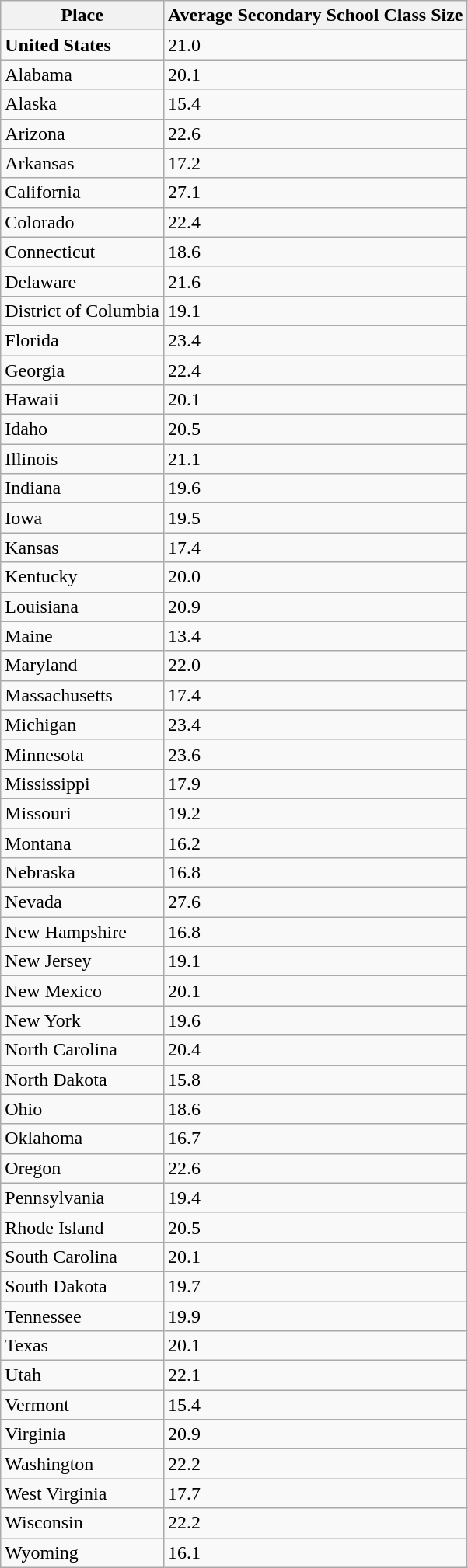<table class="wikitable sortable">
<tr>
<th><strong>Place</strong></th>
<th>Average Secondary School Class Size</th>
</tr>
<tr>
<td><strong>United States</strong></td>
<td>21.0</td>
</tr>
<tr>
<td>Alabama</td>
<td>20.1</td>
</tr>
<tr>
<td>Alaska</td>
<td>15.4</td>
</tr>
<tr>
<td>Arizona</td>
<td>22.6</td>
</tr>
<tr>
<td>Arkansas</td>
<td>17.2</td>
</tr>
<tr>
<td>California</td>
<td>27.1</td>
</tr>
<tr>
<td>Colorado</td>
<td>22.4</td>
</tr>
<tr>
<td>Connecticut</td>
<td>18.6</td>
</tr>
<tr>
<td>Delaware</td>
<td>21.6</td>
</tr>
<tr>
<td>District of Columbia</td>
<td>19.1</td>
</tr>
<tr>
<td>Florida</td>
<td>23.4</td>
</tr>
<tr>
<td>Georgia</td>
<td>22.4</td>
</tr>
<tr>
<td>Hawaii</td>
<td>20.1</td>
</tr>
<tr>
<td>Idaho</td>
<td>20.5</td>
</tr>
<tr>
<td>Illinois</td>
<td>21.1</td>
</tr>
<tr>
<td>Indiana</td>
<td>19.6</td>
</tr>
<tr>
<td>Iowa</td>
<td>19.5</td>
</tr>
<tr>
<td>Kansas</td>
<td>17.4</td>
</tr>
<tr>
<td>Kentucky</td>
<td>20.0</td>
</tr>
<tr>
<td>Louisiana</td>
<td>20.9</td>
</tr>
<tr>
<td>Maine</td>
<td>13.4</td>
</tr>
<tr>
<td>Maryland</td>
<td>22.0</td>
</tr>
<tr>
<td>Massachusetts</td>
<td>17.4</td>
</tr>
<tr>
<td>Michigan</td>
<td>23.4</td>
</tr>
<tr>
<td>Minnesota</td>
<td>23.6</td>
</tr>
<tr>
<td>Mississippi</td>
<td>17.9</td>
</tr>
<tr>
<td>Missouri</td>
<td>19.2</td>
</tr>
<tr>
<td>Montana</td>
<td>16.2</td>
</tr>
<tr>
<td>Nebraska</td>
<td>16.8</td>
</tr>
<tr>
<td>Nevada</td>
<td>27.6</td>
</tr>
<tr>
<td>New Hampshire</td>
<td>16.8</td>
</tr>
<tr>
<td>New Jersey</td>
<td>19.1</td>
</tr>
<tr>
<td>New Mexico</td>
<td>20.1</td>
</tr>
<tr>
<td>New York</td>
<td>19.6</td>
</tr>
<tr>
<td>North Carolina</td>
<td>20.4</td>
</tr>
<tr>
<td>North Dakota</td>
<td>15.8</td>
</tr>
<tr>
<td>Ohio</td>
<td>18.6</td>
</tr>
<tr>
<td>Oklahoma</td>
<td>16.7</td>
</tr>
<tr>
<td>Oregon</td>
<td>22.6</td>
</tr>
<tr>
<td>Pennsylvania</td>
<td>19.4</td>
</tr>
<tr>
<td>Rhode Island</td>
<td>20.5</td>
</tr>
<tr>
<td>South Carolina</td>
<td>20.1</td>
</tr>
<tr>
<td>South Dakota</td>
<td>19.7</td>
</tr>
<tr>
<td>Tennessee</td>
<td>19.9</td>
</tr>
<tr>
<td>Texas</td>
<td>20.1</td>
</tr>
<tr>
<td>Utah</td>
<td>22.1</td>
</tr>
<tr>
<td>Vermont</td>
<td>15.4</td>
</tr>
<tr>
<td>Virginia</td>
<td>20.9</td>
</tr>
<tr>
<td>Washington</td>
<td>22.2</td>
</tr>
<tr>
<td>West Virginia</td>
<td>17.7</td>
</tr>
<tr>
<td>Wisconsin</td>
<td>22.2</td>
</tr>
<tr>
<td>Wyoming</td>
<td>16.1</td>
</tr>
</table>
